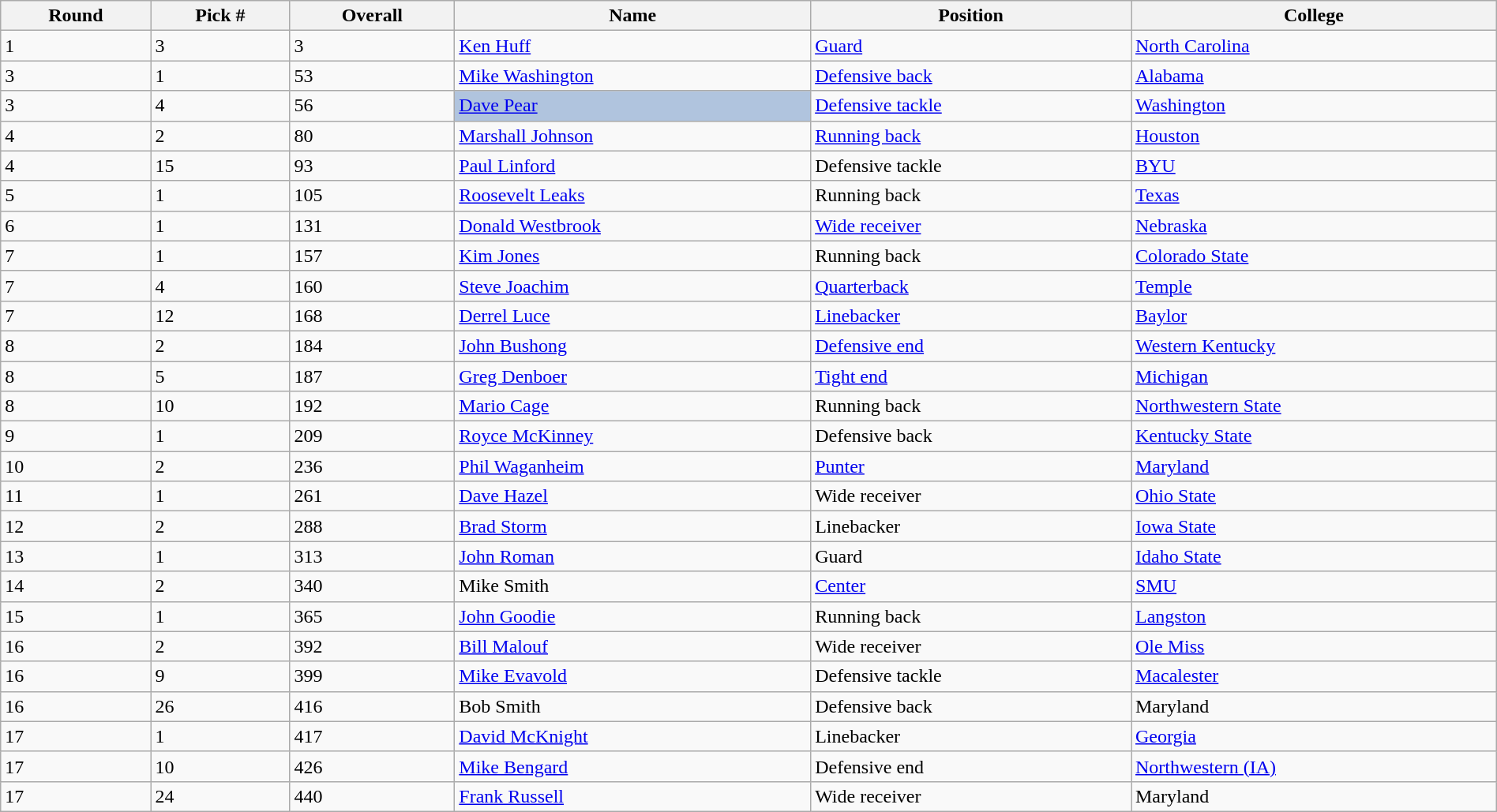<table class="wikitable sortable sortable" style="width: 100%">
<tr>
<th>Round</th>
<th>Pick #</th>
<th>Overall</th>
<th>Name</th>
<th>Position</th>
<th>College</th>
</tr>
<tr>
<td>1</td>
<td>3</td>
<td>3</td>
<td><a href='#'>Ken Huff</a></td>
<td><a href='#'>Guard</a></td>
<td><a href='#'>North Carolina</a></td>
</tr>
<tr>
<td>3</td>
<td>1</td>
<td>53</td>
<td><a href='#'>Mike Washington</a></td>
<td><a href='#'>Defensive back</a></td>
<td><a href='#'>Alabama</a></td>
</tr>
<tr>
<td>3</td>
<td>4</td>
<td>56</td>
<td bgcolor=lightsteelblue><a href='#'>Dave Pear</a></td>
<td><a href='#'>Defensive tackle</a></td>
<td><a href='#'>Washington</a></td>
</tr>
<tr>
<td>4</td>
<td>2</td>
<td>80</td>
<td><a href='#'>Marshall Johnson</a></td>
<td><a href='#'>Running back</a></td>
<td><a href='#'>Houston</a></td>
</tr>
<tr>
<td>4</td>
<td>15</td>
<td>93</td>
<td><a href='#'>Paul Linford</a></td>
<td>Defensive tackle</td>
<td><a href='#'>BYU</a></td>
</tr>
<tr>
<td>5</td>
<td>1</td>
<td>105</td>
<td><a href='#'>Roosevelt Leaks</a></td>
<td>Running back</td>
<td><a href='#'>Texas</a></td>
</tr>
<tr>
<td>6</td>
<td>1</td>
<td>131</td>
<td><a href='#'>Donald Westbrook</a></td>
<td><a href='#'>Wide receiver</a></td>
<td><a href='#'>Nebraska</a></td>
</tr>
<tr>
<td>7</td>
<td>1</td>
<td>157</td>
<td><a href='#'>Kim Jones</a></td>
<td>Running back</td>
<td><a href='#'>Colorado State</a></td>
</tr>
<tr>
<td>7</td>
<td>4</td>
<td>160</td>
<td><a href='#'>Steve Joachim</a></td>
<td><a href='#'>Quarterback</a></td>
<td><a href='#'>Temple</a></td>
</tr>
<tr>
<td>7</td>
<td>12</td>
<td>168</td>
<td><a href='#'>Derrel Luce</a></td>
<td><a href='#'>Linebacker</a></td>
<td><a href='#'>Baylor</a></td>
</tr>
<tr>
<td>8</td>
<td>2</td>
<td>184</td>
<td><a href='#'>John Bushong</a></td>
<td><a href='#'>Defensive end</a></td>
<td><a href='#'>Western Kentucky</a></td>
</tr>
<tr>
<td>8</td>
<td>5</td>
<td>187</td>
<td><a href='#'>Greg Denboer</a></td>
<td><a href='#'>Tight end</a></td>
<td><a href='#'>Michigan</a></td>
</tr>
<tr>
<td>8</td>
<td>10</td>
<td>192</td>
<td><a href='#'>Mario Cage</a></td>
<td>Running back</td>
<td><a href='#'>Northwestern State</a></td>
</tr>
<tr>
<td>9</td>
<td>1</td>
<td>209</td>
<td><a href='#'>Royce McKinney</a></td>
<td>Defensive back</td>
<td><a href='#'>Kentucky State</a></td>
</tr>
<tr>
<td>10</td>
<td>2</td>
<td>236</td>
<td><a href='#'>Phil Waganheim</a></td>
<td><a href='#'>Punter</a></td>
<td><a href='#'>Maryland</a></td>
</tr>
<tr>
<td>11</td>
<td>1</td>
<td>261</td>
<td><a href='#'>Dave Hazel</a></td>
<td>Wide receiver</td>
<td><a href='#'>Ohio State</a></td>
</tr>
<tr>
<td>12</td>
<td>2</td>
<td>288</td>
<td><a href='#'>Brad Storm</a></td>
<td>Linebacker</td>
<td><a href='#'>Iowa State</a></td>
</tr>
<tr>
<td>13</td>
<td>1</td>
<td>313</td>
<td><a href='#'>John Roman</a></td>
<td>Guard</td>
<td><a href='#'>Idaho State</a></td>
</tr>
<tr>
<td>14</td>
<td>2</td>
<td>340</td>
<td>Mike Smith</td>
<td><a href='#'>Center</a></td>
<td><a href='#'>SMU</a></td>
</tr>
<tr>
<td>15</td>
<td>1</td>
<td>365</td>
<td><a href='#'>John Goodie</a></td>
<td>Running back</td>
<td><a href='#'>Langston</a></td>
</tr>
<tr>
<td>16</td>
<td>2</td>
<td>392</td>
<td><a href='#'>Bill Malouf</a></td>
<td>Wide receiver</td>
<td><a href='#'>Ole Miss</a></td>
</tr>
<tr>
<td>16</td>
<td>9</td>
<td>399</td>
<td><a href='#'>Mike Evavold</a></td>
<td>Defensive tackle</td>
<td><a href='#'>Macalester</a></td>
</tr>
<tr>
<td>16</td>
<td>26</td>
<td>416</td>
<td>Bob Smith</td>
<td>Defensive back</td>
<td>Maryland</td>
</tr>
<tr>
<td>17</td>
<td>1</td>
<td>417</td>
<td><a href='#'>David McKnight</a></td>
<td>Linebacker</td>
<td><a href='#'>Georgia</a></td>
</tr>
<tr>
<td>17</td>
<td>10</td>
<td>426</td>
<td><a href='#'>Mike Bengard</a></td>
<td>Defensive end</td>
<td><a href='#'>Northwestern (IA)</a></td>
</tr>
<tr>
<td>17</td>
<td>24</td>
<td>440</td>
<td><a href='#'>Frank Russell</a></td>
<td>Wide receiver</td>
<td>Maryland</td>
</tr>
</table>
